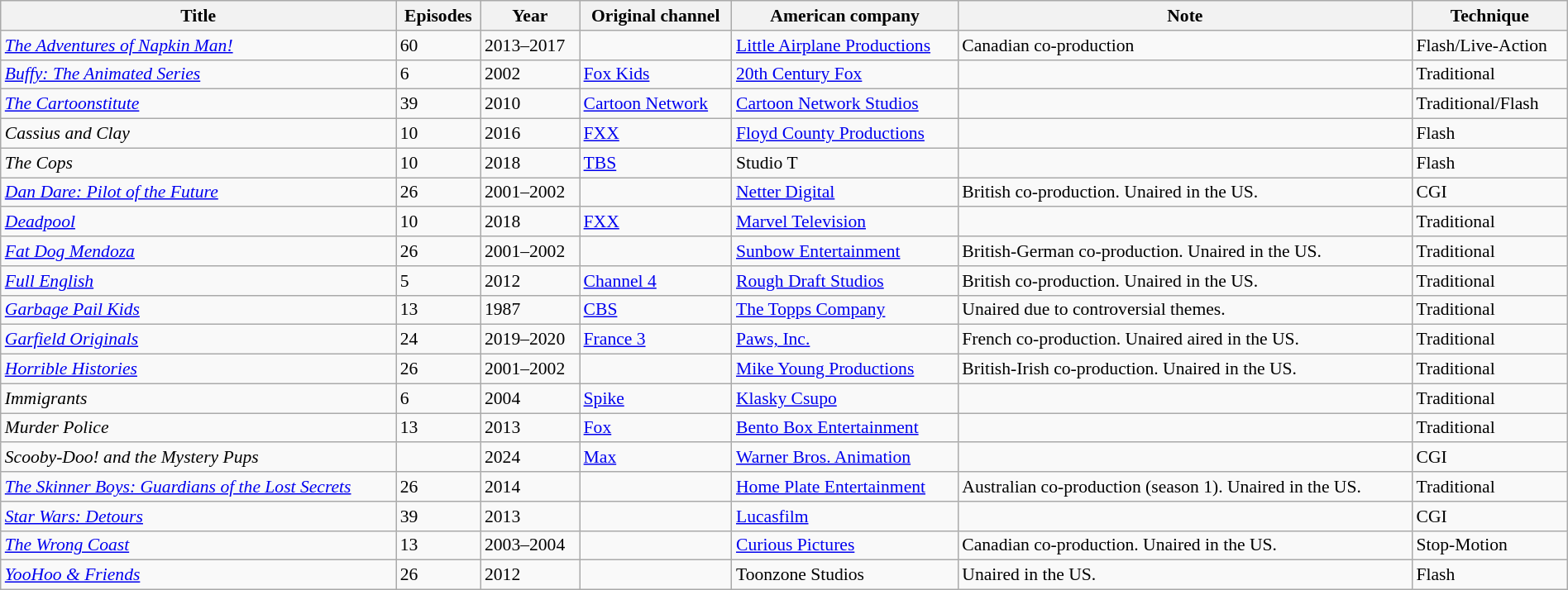<table class="wikitable sortable" style="text-align: left; font-size:90%; width:100%;">
<tr>
<th>Title</th>
<th>Episodes</th>
<th>Year</th>
<th>Original channel</th>
<th>American company</th>
<th>Note</th>
<th>Technique</th>
</tr>
<tr>
<td><em><a href='#'>The Adventures of Napkin Man!</a></em></td>
<td>60</td>
<td>2013–2017</td>
<td></td>
<td><a href='#'>Little Airplane Productions</a></td>
<td>Canadian co-production</td>
<td>Flash/Live-Action</td>
</tr>
<tr>
<td><em><a href='#'>Buffy: The Animated Series</a></em></td>
<td>6</td>
<td>2002</td>
<td><a href='#'>Fox Kids</a></td>
<td><a href='#'>20th Century Fox</a></td>
<td></td>
<td>Traditional</td>
</tr>
<tr>
<td><em><a href='#'>The Cartoonstitute</a></em></td>
<td>39</td>
<td>2010</td>
<td><a href='#'>Cartoon Network</a></td>
<td><a href='#'>Cartoon Network Studios</a></td>
<td></td>
<td>Traditional/Flash</td>
</tr>
<tr>
<td><em>Cassius and Clay</em></td>
<td>10</td>
<td>2016</td>
<td><a href='#'>FXX</a></td>
<td><a href='#'>Floyd County Productions</a></td>
<td></td>
<td>Flash</td>
</tr>
<tr>
<td><em>The Cops</em></td>
<td>10</td>
<td>2018</td>
<td><a href='#'>TBS</a></td>
<td>Studio T</td>
<td></td>
<td>Flash</td>
</tr>
<tr>
<td><em><a href='#'>Dan Dare: Pilot of the Future</a></em></td>
<td>26</td>
<td>2001–2002</td>
<td></td>
<td><a href='#'>Netter Digital</a></td>
<td>British co-production. Unaired in the US.</td>
<td>CGI</td>
</tr>
<tr>
<td><em><a href='#'>Deadpool</a></em></td>
<td>10</td>
<td>2018</td>
<td><a href='#'>FXX</a></td>
<td><a href='#'>Marvel Television</a></td>
<td></td>
<td>Traditional</td>
</tr>
<tr>
<td><em><a href='#'>Fat Dog Mendoza</a></em></td>
<td>26</td>
<td>2001–2002</td>
<td></td>
<td><a href='#'>Sunbow Entertainment</a></td>
<td>British-German co-production. Unaired in the US.</td>
<td>Traditional</td>
</tr>
<tr>
<td><em><a href='#'>Full English</a></em></td>
<td>5</td>
<td>2012</td>
<td><a href='#'>Channel 4</a></td>
<td><a href='#'>Rough Draft Studios</a></td>
<td>British co-production. Unaired in the US.</td>
<td>Traditional</td>
</tr>
<tr>
<td><em><a href='#'>Garbage Pail Kids</a></em></td>
<td>13</td>
<td>1987</td>
<td><a href='#'>CBS</a></td>
<td><a href='#'>The Topps Company</a></td>
<td>Unaired due to controversial themes.</td>
<td>Traditional</td>
</tr>
<tr>
<td><em><a href='#'>Garfield Originals</a></em></td>
<td>24</td>
<td>2019–2020</td>
<td><a href='#'>France 3</a></td>
<td><a href='#'>Paws, Inc.</a></td>
<td>French co-production. Unaired aired in the US.</td>
<td>Traditional</td>
</tr>
<tr>
<td><em><a href='#'>Horrible Histories</a></em></td>
<td>26</td>
<td>2001–2002</td>
<td></td>
<td><a href='#'>Mike Young Productions</a></td>
<td>British-Irish co-production. Unaired in the US.</td>
<td>Traditional</td>
</tr>
<tr>
<td><em>Immigrants</em></td>
<td>6</td>
<td>2004</td>
<td><a href='#'>Spike</a></td>
<td><a href='#'>Klasky Csupo</a></td>
<td></td>
<td>Traditional</td>
</tr>
<tr>
<td><em>Murder Police</em></td>
<td>13</td>
<td>2013</td>
<td><a href='#'>Fox</a></td>
<td><a href='#'>Bento Box Entertainment</a></td>
<td></td>
<td>Traditional</td>
</tr>
<tr>
<td><em>Scooby-Doo! and the Mystery Pups</em></td>
<td></td>
<td>2024</td>
<td><a href='#'>Max</a></td>
<td><a href='#'>Warner Bros. Animation</a></td>
<td></td>
<td>CGI</td>
</tr>
<tr>
<td><em><a href='#'>The Skinner Boys: Guardians of the Lost Secrets</a></em></td>
<td>26</td>
<td>2014</td>
<td></td>
<td><a href='#'>Home Plate Entertainment</a></td>
<td>Australian co-production (season 1). Unaired in the US.</td>
<td>Traditional</td>
</tr>
<tr>
<td><em><a href='#'>Star Wars: Detours</a></em></td>
<td>39</td>
<td>2013</td>
<td></td>
<td><a href='#'>Lucasfilm</a></td>
<td></td>
<td>CGI</td>
</tr>
<tr>
<td><em><a href='#'>The Wrong Coast</a></em></td>
<td>13</td>
<td>2003–2004</td>
<td></td>
<td><a href='#'>Curious Pictures</a></td>
<td>Canadian co-production. Unaired in the US.</td>
<td>Stop-Motion</td>
</tr>
<tr>
<td><em><a href='#'>YooHoo & Friends</a></em></td>
<td>26</td>
<td>2012</td>
<td></td>
<td>Toonzone Studios</td>
<td>Unaired in the US.</td>
<td>Flash</td>
</tr>
</table>
